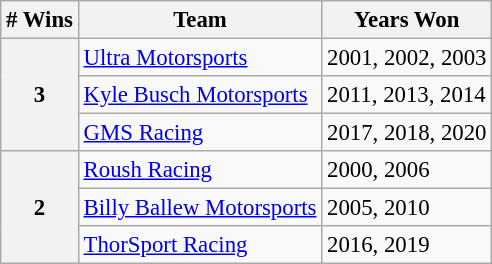<table class="wikitable" style="font-size: 95%;">
<tr>
<th># Wins</th>
<th>Team</th>
<th>Years Won</th>
</tr>
<tr>
<th rowspan="3">3</th>
<td><a href='#'>Ultra Motorsports</a></td>
<td>2001, 2002, 2003</td>
</tr>
<tr>
<td><a href='#'>Kyle Busch Motorsports</a></td>
<td>2011, 2013, 2014</td>
</tr>
<tr>
<td><a href='#'>GMS Racing</a></td>
<td>2017, 2018, 2020</td>
</tr>
<tr>
<th rowspan="3">2</th>
<td><a href='#'>Roush Racing</a></td>
<td>2000, 2006</td>
</tr>
<tr>
<td><a href='#'>Billy Ballew Motorsports</a></td>
<td>2005, 2010</td>
</tr>
<tr>
<td><a href='#'>ThorSport Racing</a></td>
<td>2016, 2019</td>
</tr>
</table>
